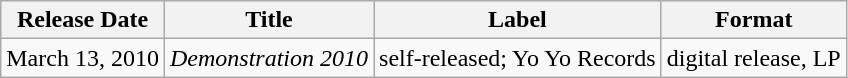<table class="wikitable">
<tr>
<th>Release Date</th>
<th>Title</th>
<th>Label</th>
<th>Format</th>
</tr>
<tr>
<td>March 13, 2010</td>
<td><em>Demonstration 2010</em></td>
<td>self-released; Yo Yo Records</td>
<td>digital release, LP<br></td>
</tr>
</table>
